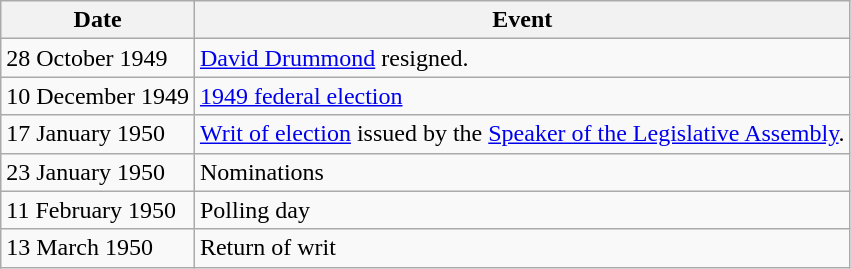<table class="wikitable">
<tr>
<th>Date</th>
<th>Event</th>
</tr>
<tr>
<td>28 October 1949</td>
<td><a href='#'>David Drummond</a> resigned.</td>
</tr>
<tr>
<td>10 December 1949</td>
<td><a href='#'>1949 federal election</a></td>
</tr>
<tr>
<td>17 January 1950</td>
<td><a href='#'>Writ of election</a> issued by the <a href='#'>Speaker of the Legislative Assembly</a>.</td>
</tr>
<tr>
<td>23 January 1950</td>
<td>Nominations</td>
</tr>
<tr>
<td>11 February 1950</td>
<td>Polling day</td>
</tr>
<tr>
<td>13 March 1950</td>
<td>Return of writ</td>
</tr>
</table>
